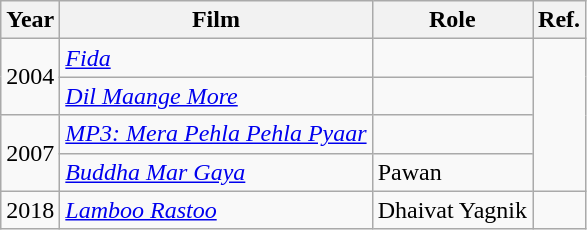<table class="wikitable sortable">
<tr>
<th>Year</th>
<th>Film</th>
<th>Role</th>
<th>Ref.</th>
</tr>
<tr>
<td rowspan="2">2004</td>
<td><em><a href='#'>Fida</a></em></td>
<td></td>
<td rowspan="4"></td>
</tr>
<tr>
<td><em><a href='#'>Dil Maange More</a></em></td>
<td></td>
</tr>
<tr>
<td rowspan="2">2007</td>
<td><em><a href='#'>MP3: Mera Pehla Pehla Pyaar</a></em></td>
<td></td>
</tr>
<tr>
<td><em><a href='#'>Buddha Mar Gaya</a></em></td>
<td>Pawan</td>
</tr>
<tr>
<td>2018</td>
<td><em><a href='#'>Lamboo Rastoo</a></em></td>
<td>Dhaivat Yagnik</td>
<td></td>
</tr>
</table>
